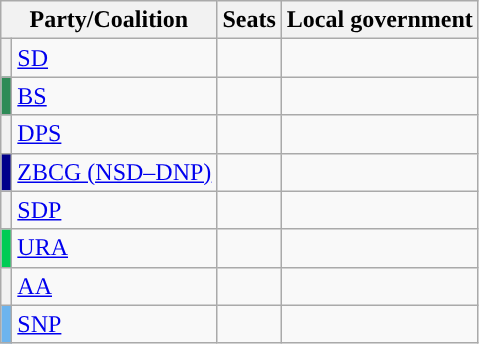<table class="wikitable" style="text-align:left;">
<tr>
<th colspan=2>Party/Coalition</th>
<th>Seats</th>
<th>Local government</th>
</tr>
<tr>
<th style="background-color: "></th>
<td><a href='#'>SD</a></td>
<td></td>
<td></td>
</tr>
<tr>
<th style="background-color: #2E8B57"></th>
<td><a href='#'>BS</a></td>
<td></td>
<td></td>
</tr>
<tr>
<th style="background-color: "></th>
<td><a href='#'>DPS</a></td>
<td></td>
<td></td>
</tr>
<tr>
<th style="background-color: darkblue"></th>
<td><a href='#'>ZBCG (NSD–DNP)</a></td>
<td></td>
<td></td>
</tr>
<tr>
<th style="background-color: "></th>
<td><a href='#'>SDP</a></td>
<td></td>
<td></td>
</tr>
<tr>
<th style="background-color: #00cc55"></th>
<td><a href='#'>URA</a></td>
<td></td>
<td></td>
</tr>
<tr>
<th style="background-color: "></th>
<td><a href='#'>AA</a></td>
<td></td>
<td></td>
</tr>
<tr>
<th style="background-color: #6CB4EE"></th>
<td><a href='#'>SNP</a></td>
<td></td>
<td></td>
</tr>
</table>
